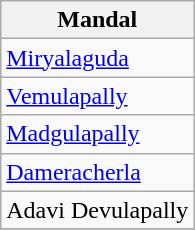<table class="wikitable sortable static-row-numbers static-row-header-hash">
<tr>
<th>Mandal</th>
</tr>
<tr>
<td><a href='#'>Miryalaguda</a></td>
</tr>
<tr>
<td><a href='#'>Vemulapally</a></td>
</tr>
<tr>
<td><a href='#'>Madgulapally</a></td>
</tr>
<tr>
<td><a href='#'>Dameracherla</a></td>
</tr>
<tr>
<td>Adavi Devulapally</td>
</tr>
<tr>
</tr>
</table>
